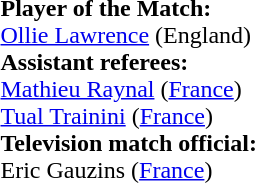<table style="width:100%">
<tr>
<td><br><strong>Player of the Match:</strong>
<br><a href='#'>Ollie Lawrence</a> (England)<br><strong>Assistant referees:</strong>
<br><a href='#'>Mathieu Raynal</a> (<a href='#'>France</a>)
<br><a href='#'>Tual Trainini</a> (<a href='#'>France</a>)
<br><strong>Television match official:</strong>
<br>Eric Gauzins (<a href='#'>France</a>)</td>
</tr>
</table>
